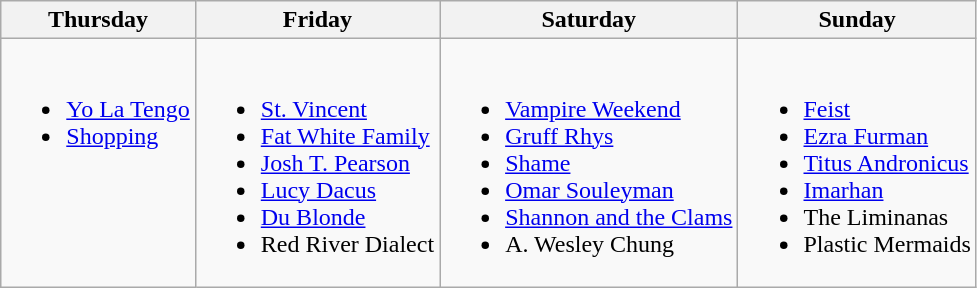<table class="wikitable">
<tr>
<th>Thursday</th>
<th>Friday</th>
<th>Saturday</th>
<th>Sunday</th>
</tr>
<tr valign="top">
<td><br><ul><li><a href='#'>Yo La Tengo</a></li><li><a href='#'>Shopping</a></li></ul></td>
<td><br><ul><li><a href='#'>St. Vincent</a></li><li><a href='#'>Fat White Family</a></li><li><a href='#'>Josh T. Pearson</a></li><li><a href='#'>Lucy Dacus</a></li><li><a href='#'>Du Blonde</a></li><li>Red River Dialect</li></ul></td>
<td><br><ul><li><a href='#'>Vampire Weekend</a></li><li><a href='#'>Gruff Rhys</a></li><li><a href='#'>Shame</a></li><li><a href='#'>Omar Souleyman</a></li><li><a href='#'>Shannon and the Clams</a></li><li>A. Wesley Chung</li></ul></td>
<td><br><ul><li><a href='#'>Feist</a></li><li><a href='#'>Ezra Furman</a></li><li><a href='#'>Titus Andronicus</a></li><li><a href='#'>Imarhan</a></li><li>The Liminanas</li><li>Plastic Mermaids</li></ul></td>
</tr>
</table>
